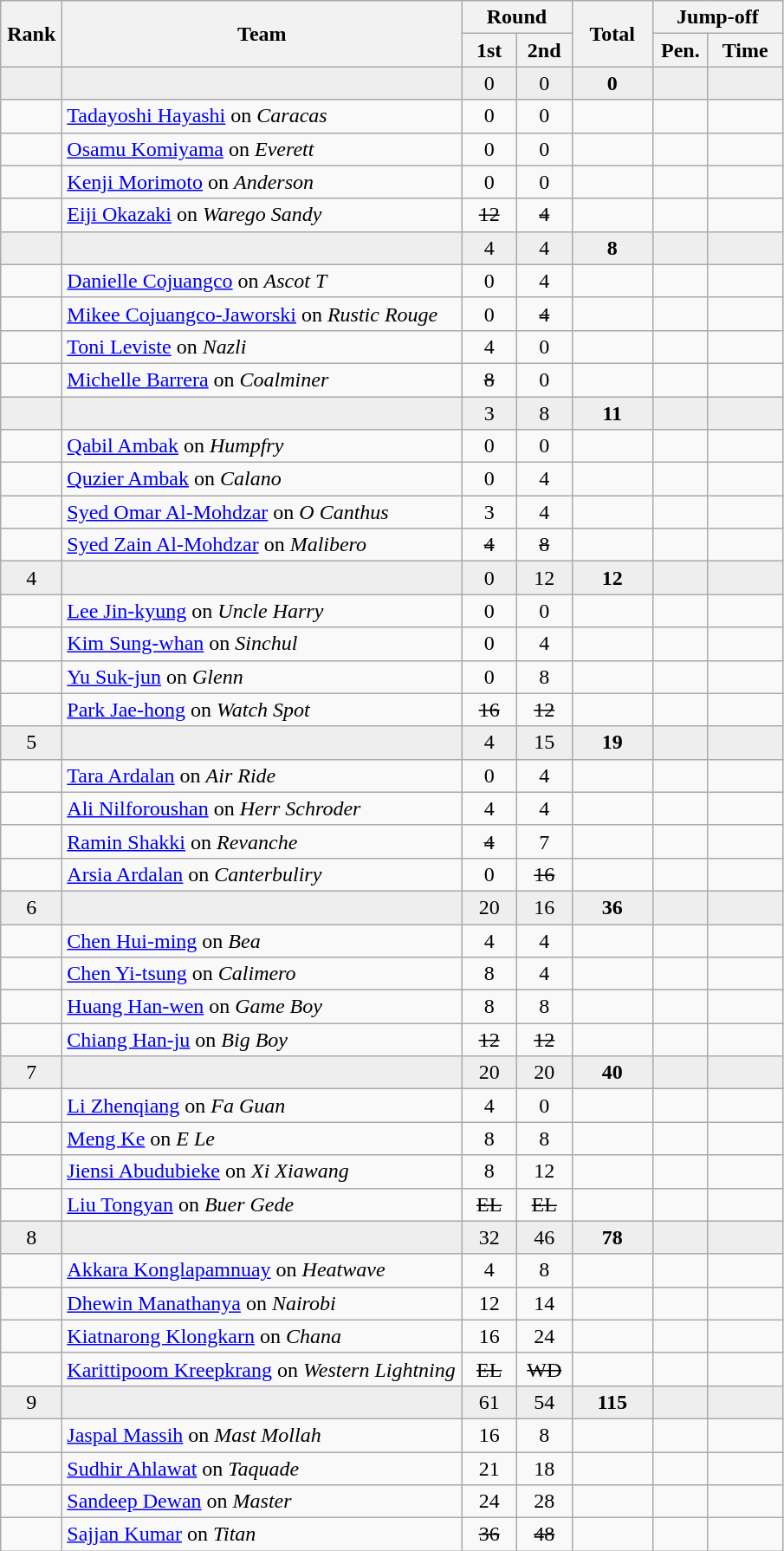<table class=wikitable style="text-align:center">
<tr>
<th rowspan=2 width=40>Rank</th>
<th rowspan=2 width=300>Team</th>
<th colspan=2>Round</th>
<th rowspan=2 width=55>Total</th>
<th colspan=2>Jump-off</th>
</tr>
<tr>
<th width=35>1st</th>
<th width=35>2nd</th>
<th width=35>Pen.</th>
<th width=50>Time</th>
</tr>
<tr bgcolor=eeeeee>
<td></td>
<td align=left></td>
<td>0</td>
<td>0</td>
<td><strong>0</strong></td>
<td></td>
<td></td>
</tr>
<tr>
<td></td>
<td align=left><a href='#'>Tadayoshi Hayashi</a> on <em>Caracas</em></td>
<td>0</td>
<td>0</td>
<td></td>
<td></td>
<td></td>
</tr>
<tr>
<td></td>
<td align=left><a href='#'>Osamu Komiyama</a> on <em>Everett</em></td>
<td>0</td>
<td>0</td>
<td></td>
<td></td>
<td></td>
</tr>
<tr>
<td></td>
<td align=left><a href='#'>Kenji Morimoto</a> on <em>Anderson</em></td>
<td>0</td>
<td>0</td>
<td></td>
<td></td>
<td></td>
</tr>
<tr>
<td></td>
<td align=left><a href='#'>Eiji Okazaki</a> on <em>Warego Sandy</em></td>
<td><s>12</s></td>
<td><s>4</s></td>
<td></td>
<td></td>
<td></td>
</tr>
<tr bgcolor=eeeeee>
<td></td>
<td align=left></td>
<td>4</td>
<td>4</td>
<td><strong>8</strong></td>
<td></td>
<td></td>
</tr>
<tr>
<td></td>
<td align=left><a href='#'>Danielle Cojuangco</a> on <em>Ascot T</em></td>
<td>0</td>
<td>4</td>
<td></td>
<td></td>
<td></td>
</tr>
<tr>
<td></td>
<td align=left><a href='#'>Mikee Cojuangco-Jaworski</a> on <em>Rustic Rouge</em></td>
<td>0</td>
<td><s>4</s></td>
<td></td>
<td></td>
<td></td>
</tr>
<tr>
<td></td>
<td align=left><a href='#'>Toni Leviste</a> on <em>Nazli</em></td>
<td>4</td>
<td>0</td>
<td></td>
<td></td>
<td></td>
</tr>
<tr>
<td></td>
<td align=left><a href='#'>Michelle Barrera</a> on <em>Coalminer</em></td>
<td><s>8</s></td>
<td>0</td>
<td></td>
<td></td>
<td></td>
</tr>
<tr bgcolor=eeeeee>
<td></td>
<td align=left></td>
<td>3</td>
<td>8</td>
<td><strong>11</strong></td>
<td></td>
<td></td>
</tr>
<tr>
<td></td>
<td align=left><a href='#'>Qabil Ambak</a> on <em>Humpfry</em></td>
<td>0</td>
<td>0</td>
<td></td>
<td></td>
<td></td>
</tr>
<tr>
<td></td>
<td align=left><a href='#'>Quzier Ambak</a> on <em>Calano</em></td>
<td>0</td>
<td>4</td>
<td></td>
<td></td>
<td></td>
</tr>
<tr>
<td></td>
<td align=left><a href='#'>Syed Omar Al-Mohdzar</a> on <em>O Canthus</em></td>
<td>3</td>
<td>4</td>
<td></td>
<td></td>
<td></td>
</tr>
<tr>
<td></td>
<td align=left><a href='#'>Syed Zain Al-Mohdzar</a> on <em>Malibero</em></td>
<td><s>4</s></td>
<td><s>8</s></td>
<td></td>
<td></td>
<td></td>
</tr>
<tr bgcolor=eeeeee>
<td>4</td>
<td align=left></td>
<td>0</td>
<td>12</td>
<td><strong>12</strong></td>
<td></td>
<td></td>
</tr>
<tr>
<td></td>
<td align=left><a href='#'>Lee Jin-kyung</a> on <em>Uncle Harry</em></td>
<td>0</td>
<td>0</td>
<td></td>
<td></td>
<td></td>
</tr>
<tr>
<td></td>
<td align=left><a href='#'>Kim Sung-whan</a> on <em>Sinchul</em></td>
<td>0</td>
<td>4</td>
<td></td>
<td></td>
<td></td>
</tr>
<tr>
<td></td>
<td align=left><a href='#'>Yu Suk-jun</a> on <em>Glenn</em></td>
<td>0</td>
<td>8</td>
<td></td>
<td></td>
<td></td>
</tr>
<tr>
<td></td>
<td align=left><a href='#'>Park Jae-hong</a> on <em>Watch Spot</em></td>
<td><s>16</s></td>
<td><s>12</s></td>
<td></td>
<td></td>
<td></td>
</tr>
<tr bgcolor=eeeeee>
<td>5</td>
<td align=left></td>
<td>4</td>
<td>15</td>
<td><strong>19</strong></td>
<td></td>
<td></td>
</tr>
<tr>
<td></td>
<td align=left><a href='#'>Tara Ardalan</a> on <em>Air Ride</em></td>
<td>0</td>
<td>4</td>
<td></td>
<td></td>
<td></td>
</tr>
<tr>
<td></td>
<td align=left><a href='#'>Ali Nilforoushan</a> on <em>Herr Schroder</em></td>
<td>4</td>
<td>4</td>
<td></td>
<td></td>
<td></td>
</tr>
<tr>
<td></td>
<td align=left><a href='#'>Ramin Shakki</a> on <em>Revanche</em></td>
<td><s>4</s></td>
<td>7</td>
<td></td>
<td></td>
<td></td>
</tr>
<tr>
<td></td>
<td align=left><a href='#'>Arsia Ardalan</a> on <em>Canterbuliry</em></td>
<td>0</td>
<td><s>16</s></td>
<td></td>
<td></td>
<td></td>
</tr>
<tr bgcolor=eeeeee>
<td>6</td>
<td align=left></td>
<td>20</td>
<td>16</td>
<td><strong>36</strong></td>
<td></td>
<td></td>
</tr>
<tr>
<td></td>
<td align=left><a href='#'>Chen Hui-ming</a> on <em>Bea</em></td>
<td>4</td>
<td>4</td>
<td></td>
<td></td>
<td></td>
</tr>
<tr>
<td></td>
<td align=left><a href='#'>Chen Yi-tsung</a> on <em>Calimero</em></td>
<td>8</td>
<td>4</td>
<td></td>
<td></td>
<td></td>
</tr>
<tr>
<td></td>
<td align=left><a href='#'>Huang Han-wen</a> on <em>Game Boy</em></td>
<td>8</td>
<td>8</td>
<td></td>
<td></td>
<td></td>
</tr>
<tr>
<td></td>
<td align=left><a href='#'>Chiang Han-ju</a> on <em>Big Boy</em></td>
<td><s>12</s></td>
<td><s>12</s></td>
<td></td>
<td></td>
<td></td>
</tr>
<tr bgcolor=eeeeee>
<td>7</td>
<td align=left></td>
<td>20</td>
<td>20</td>
<td><strong>40</strong></td>
<td></td>
<td></td>
</tr>
<tr>
<td></td>
<td align=left><a href='#'>Li Zhenqiang</a> on <em>Fa Guan</em></td>
<td>4</td>
<td>0</td>
<td></td>
<td></td>
<td></td>
</tr>
<tr>
<td></td>
<td align=left><a href='#'>Meng Ke</a> on <em>E Le</em></td>
<td>8</td>
<td>8</td>
<td></td>
<td></td>
<td></td>
</tr>
<tr>
<td></td>
<td align=left><a href='#'>Jiensi Abudubieke</a> on <em>Xi Xiawang</em></td>
<td>8</td>
<td>12</td>
<td></td>
<td></td>
<td></td>
</tr>
<tr>
<td></td>
<td align=left><a href='#'>Liu Tongyan</a> on <em>Buer Gede</em></td>
<td><s>EL</s></td>
<td><s>EL</s></td>
<td></td>
<td></td>
<td></td>
</tr>
<tr bgcolor=eeeeee>
<td>8</td>
<td align=left></td>
<td>32</td>
<td>46</td>
<td><strong>78</strong></td>
<td></td>
<td></td>
</tr>
<tr>
<td></td>
<td align=left><a href='#'>Akkara Konglapamnuay</a> on <em>Heatwave</em></td>
<td>4</td>
<td>8</td>
<td></td>
<td></td>
<td></td>
</tr>
<tr>
<td></td>
<td align=left><a href='#'>Dhewin Manathanya</a> on <em>Nairobi</em></td>
<td>12</td>
<td>14</td>
<td></td>
<td></td>
<td></td>
</tr>
<tr>
<td></td>
<td align=left><a href='#'>Kiatnarong Klongkarn</a> on <em>Chana</em></td>
<td>16</td>
<td>24</td>
<td></td>
<td></td>
<td></td>
</tr>
<tr>
<td></td>
<td align=left><a href='#'>Karittipoom Kreepkrang</a> on <em>Western Lightning</em></td>
<td><s>EL</s></td>
<td><s>WD</s></td>
<td></td>
<td></td>
<td></td>
</tr>
<tr bgcolor=eeeeee>
<td>9</td>
<td align=left></td>
<td>61</td>
<td>54</td>
<td><strong>115</strong></td>
<td></td>
<td></td>
</tr>
<tr>
<td></td>
<td align=left><a href='#'>Jaspal Massih</a> on <em>Mast Mollah</em></td>
<td>16</td>
<td>8</td>
<td></td>
<td></td>
<td></td>
</tr>
<tr>
<td></td>
<td align=left><a href='#'>Sudhir Ahlawat</a> on <em>Taquade</em></td>
<td>21</td>
<td>18</td>
<td></td>
<td></td>
<td></td>
</tr>
<tr>
<td></td>
<td align=left><a href='#'>Sandeep Dewan</a> on <em>Master</em></td>
<td>24</td>
<td>28</td>
<td></td>
<td></td>
<td></td>
</tr>
<tr>
<td></td>
<td align=left><a href='#'>Sajjan Kumar</a> on <em>Titan</em></td>
<td><s>36</s></td>
<td><s>48</s></td>
<td></td>
<td></td>
<td></td>
</tr>
</table>
